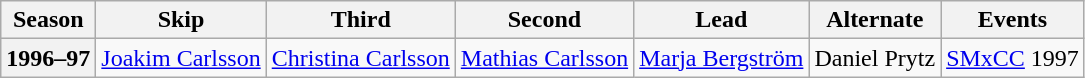<table class="wikitable">
<tr>
<th scope="col">Season</th>
<th scope="col">Skip</th>
<th scope="col">Third</th>
<th scope="col">Second</th>
<th scope="col">Lead</th>
<th scope="col">Alternate</th>
<th scope="col">Events</th>
</tr>
<tr>
<th scope="row">1996–97</th>
<td><a href='#'>Joakim Carlsson</a></td>
<td><a href='#'>Christina Carlsson</a></td>
<td><a href='#'>Mathias Carlsson</a></td>
<td><a href='#'>Marja Bergström</a></td>
<td>Daniel Prytz</td>
<td><a href='#'>SMxCC</a> 1997 </td>
</tr>
</table>
